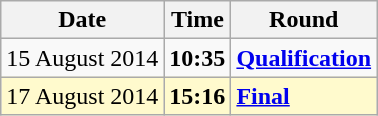<table class="wikitable">
<tr>
<th>Date</th>
<th>Time</th>
<th>Round</th>
</tr>
<tr>
<td>15 August 2014</td>
<td><strong>10:35</strong></td>
<td><strong><a href='#'>Qualification</a></strong></td>
</tr>
<tr style=background:lemonchiffon>
<td>17 August 2014</td>
<td><strong>15:16</strong></td>
<td><strong><a href='#'>Final</a></strong></td>
</tr>
</table>
